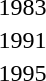<table>
<tr>
<td>1983</td>
<td></td>
<td></td>
<td></td>
</tr>
<tr>
<td>1991</td>
<td></td>
<td></td>
<td></td>
</tr>
<tr>
<td>1995</td>
<td></td>
<td></td>
<td></td>
</tr>
</table>
